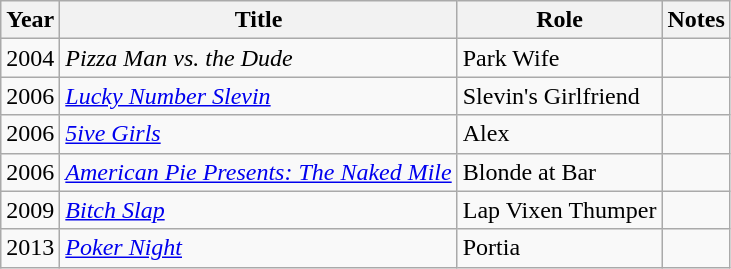<table class="wikitable sortable">
<tr>
<th>Year</th>
<th>Title</th>
<th>Role</th>
<th>Notes</th>
</tr>
<tr>
<td>2004</td>
<td><em>Pizza Man vs. the Dude</em></td>
<td>Park Wife</td>
<td></td>
</tr>
<tr>
<td>2006</td>
<td><em><a href='#'>Lucky Number Slevin</a></em></td>
<td>Slevin's Girlfriend</td>
<td></td>
</tr>
<tr>
<td>2006</td>
<td><em><a href='#'>5ive Girls</a></em></td>
<td>Alex</td>
<td></td>
</tr>
<tr>
<td>2006</td>
<td><em><a href='#'>American Pie Presents: The Naked Mile</a></em></td>
<td>Blonde at Bar</td>
<td></td>
</tr>
<tr>
<td>2009</td>
<td><em><a href='#'>Bitch Slap</a></em></td>
<td>Lap Vixen Thumper</td>
<td></td>
</tr>
<tr>
<td>2013</td>
<td><a href='#'><em>Poker Night</em></a></td>
<td>Portia</td>
<td></td>
</tr>
</table>
